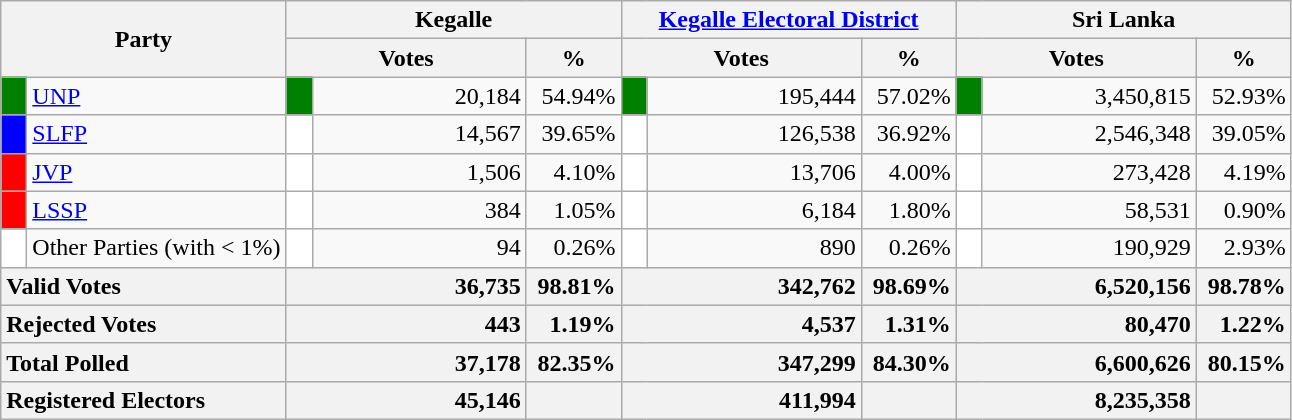<table class="wikitable">
<tr>
<th colspan="2" width="144px"rowspan="2">Party</th>
<th colspan="3" width="216px">Kegalle</th>
<th colspan="3" width="216px"><a href='#'>Kegalle Electoral District</a></th>
<th colspan="3" width="216px">Sri Lanka</th>
</tr>
<tr>
<th colspan="2" width="144px">Votes</th>
<th>%</th>
<th colspan="2" width="144px">Votes</th>
<th>%</th>
<th colspan="2" width="144px">Votes</th>
<th>%</th>
</tr>
<tr>
<td style="background-color:green;" width="10px"></td>
<td style="text-align:left;"><a href='#'>UNP</a></td>
<td style="background-color:green;" width="10px"></td>
<td style="text-align:right;">20,184</td>
<td style="text-align:right;">54.94%</td>
<td style="background-color:green;" width="10px"></td>
<td style="text-align:right;">195,444</td>
<td style="text-align:right;">57.02%</td>
<td style="background-color:green;" width="10px"></td>
<td style="text-align:right;">3,450,815</td>
<td style="text-align:right;">52.93%</td>
</tr>
<tr>
<td style="background-color:blue;" width="10px"></td>
<td style="text-align:left;"><a href='#'>SLFP</a></td>
<td style="background-color:white;" width="10px"></td>
<td style="text-align:right;">14,567</td>
<td style="text-align:right;">39.65%</td>
<td style="background-color:white;" width="10px"></td>
<td style="text-align:right;">126,538</td>
<td style="text-align:right;">36.92%</td>
<td style="background-color:white;" width="10px"></td>
<td style="text-align:right;">2,546,348</td>
<td style="text-align:right;">39.05%</td>
</tr>
<tr>
<td style="background-color:red;" width="10px"></td>
<td style="text-align:left;"><a href='#'>JVP</a></td>
<td style="background-color:white;" width="10px"></td>
<td style="text-align:right;">1,506</td>
<td style="text-align:right;">4.10%</td>
<td style="background-color:white;" width="10px"></td>
<td style="text-align:right;">13,706</td>
<td style="text-align:right;">4.00%</td>
<td style="background-color:white;" width="10px"></td>
<td style="text-align:right;">273,428</td>
<td style="text-align:right;">4.19%</td>
</tr>
<tr>
<td style="background-color:red;" width="10px"></td>
<td style="text-align:left;"><a href='#'>LSSP</a></td>
<td style="background-color:white;" width="10px"></td>
<td style="text-align:right;">384</td>
<td style="text-align:right;">1.05%</td>
<td style="background-color:white;" width="10px"></td>
<td style="text-align:right;">6,184</td>
<td style="text-align:right;">1.80%</td>
<td style="background-color:white;" width="10px"></td>
<td style="text-align:right;">58,531</td>
<td style="text-align:right;">0.90%</td>
</tr>
<tr>
<td style="background-color:white;" width="10px"></td>
<td style="text-align:left;">Other Parties (with < 1%)</td>
<td style="background-color:white;" width="10px"></td>
<td style="text-align:right;">94</td>
<td style="text-align:right;">0.26%</td>
<td style="background-color:white;" width="10px"></td>
<td style="text-align:right;">890</td>
<td style="text-align:right;">0.26%</td>
<td style="background-color:white;" width="10px"></td>
<td style="text-align:right;">190,929</td>
<td style="text-align:right;">2.93%</td>
</tr>
<tr>
<th colspan="2" width="144px"style="text-align:left;">Valid Votes</th>
<th style="text-align:right;"colspan="2" width="144px">36,735</th>
<th style="text-align:right;">98.81%</th>
<th style="text-align:right;"colspan="2" width="144px">342,762</th>
<th style="text-align:right;">98.69%</th>
<th style="text-align:right;"colspan="2" width="144px">6,520,156</th>
<th style="text-align:right;">98.78%</th>
</tr>
<tr>
<th colspan="2" width="144px"style="text-align:left;">Rejected Votes</th>
<th style="text-align:right;"colspan="2" width="144px">443</th>
<th style="text-align:right;">1.19%</th>
<th style="text-align:right;"colspan="2" width="144px">4,537</th>
<th style="text-align:right;">1.31%</th>
<th style="text-align:right;"colspan="2" width="144px">80,470</th>
<th style="text-align:right;">1.22%</th>
</tr>
<tr>
<th colspan="2" width="144px"style="text-align:left;">Total Polled</th>
<th style="text-align:right;"colspan="2" width="144px">37,178</th>
<th style="text-align:right;">82.35%</th>
<th style="text-align:right;"colspan="2" width="144px">347,299</th>
<th style="text-align:right;">84.30%</th>
<th style="text-align:right;"colspan="2" width="144px">6,600,626</th>
<th style="text-align:right;">80.15%</th>
</tr>
<tr>
<th colspan="2" width="144px"style="text-align:left;">Registered Electors</th>
<th style="text-align:right;"colspan="2" width="144px">45,146</th>
<th></th>
<th style="text-align:right;"colspan="2" width="144px">411,994</th>
<th></th>
<th style="text-align:right;"colspan="2" width="144px">8,235,358</th>
<th></th>
</tr>
</table>
